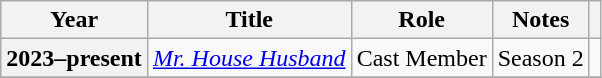<table class="wikitable sortable plainrowheaders">
<tr>
<th scope="col">Year</th>
<th scope="col">Title</th>
<th scope="col">Role</th>
<th scope="col" class="unsortable">Notes</th>
<th scope="col" class="unsortable"></th>
</tr>
<tr>
<th scope="row">2023–present</th>
<td><em><a href='#'>Mr. House Husband</a></em></td>
<td>Cast Member</td>
<td>Season 2</td>
<td></td>
</tr>
<tr>
</tr>
</table>
